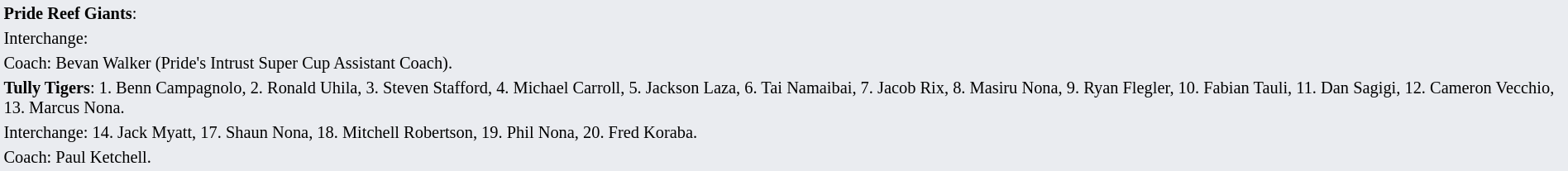<table style="background:#eaecf0; font-size:85%; width:100%;">
<tr>
<td><strong>Pride Reef Giants</strong>:         <br>   </td>
</tr>
<tr>
<td>Interchange:    </td>
</tr>
<tr>
<td>Coach: Bevan Walker (Pride's Intrust Super Cup Assistant Coach).</td>
</tr>
<tr>
<td><strong>Tully Tigers</strong>: 1. Benn Campagnolo, 2. Ronald Uhila, 3. Steven Stafford, 4. Michael Carroll, 5. Jackson Laza, 6. Tai Namaibai, 7. Jacob Rix, 8. Masiru Nona, 9. Ryan Flegler, 10. Fabian Tauli, 11. Dan Sagigi, 12. Cameron Vecchio, 13. Marcus Nona.</td>
</tr>
<tr>
<td>Interchange: 14. Jack Myatt, 17. Shaun Nona, 18. Mitchell Robertson, 19. Phil Nona, 20. Fred Koraba.</td>
</tr>
<tr>
<td>Coach: Paul Ketchell.</td>
</tr>
</table>
